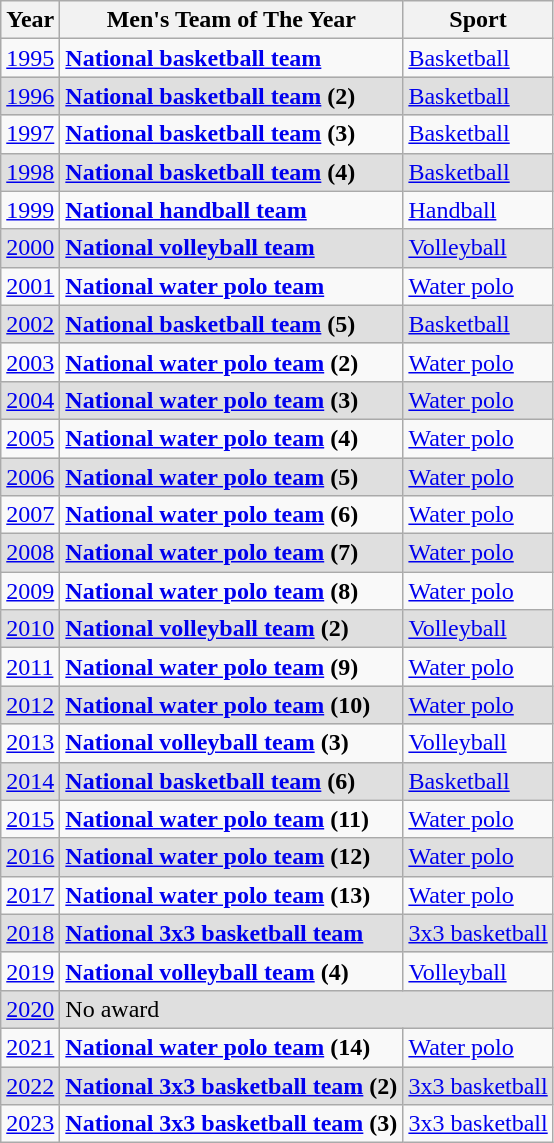<table class="wikitable">
<tr>
<th><strong>Year</strong></th>
<th><strong>Men's Team of The Year</strong></th>
<th><strong>Sport</strong></th>
</tr>
<tr>
<td><a href='#'>1995</a></td>
<td><strong><a href='#'>National basketball team</a></strong></td>
<td> <a href='#'>Basketball</a></td>
</tr>
<tr bgcolor=#DFDFDF>
<td><a href='#'>1996</a></td>
<td><strong><a href='#'>National basketball team</a> (2)</strong></td>
<td> <a href='#'>Basketball</a></td>
</tr>
<tr>
<td><a href='#'>1997</a></td>
<td><strong><a href='#'>National basketball team</a> (3)</strong></td>
<td> <a href='#'>Basketball</a></td>
</tr>
<tr bgcolor=#DFDFDF>
<td><a href='#'>1998</a></td>
<td><strong><a href='#'>National basketball team</a> (4)</strong></td>
<td> <a href='#'>Basketball</a></td>
</tr>
<tr>
<td><a href='#'>1999</a></td>
<td><strong><a href='#'>National handball team</a></strong></td>
<td> <a href='#'>Handball</a></td>
</tr>
<tr bgcolor=#DFDFDF>
<td><a href='#'>2000</a></td>
<td><strong><a href='#'>National volleyball team</a></strong></td>
<td> <a href='#'>Volleyball</a></td>
</tr>
<tr>
<td><a href='#'>2001</a></td>
<td><strong><a href='#'>National water polo team</a></strong></td>
<td> <a href='#'>Water polo</a></td>
</tr>
<tr bgcolor=#DFDFDF>
<td><a href='#'>2002</a></td>
<td><strong><a href='#'>National basketball team</a> (5)</strong></td>
<td> <a href='#'>Basketball</a></td>
</tr>
<tr>
<td><a href='#'>2003</a></td>
<td><strong><a href='#'>National water polo team</a> (2)</strong></td>
<td> <a href='#'>Water polo</a></td>
</tr>
<tr bgcolor=#DFDFDF>
<td><a href='#'>2004</a></td>
<td><strong><a href='#'>National water polo team</a> (3)</strong></td>
<td> <a href='#'>Water polo</a></td>
</tr>
<tr>
<td><a href='#'>2005</a></td>
<td><strong><a href='#'>National water polo team</a> (4)</strong></td>
<td> <a href='#'>Water polo</a></td>
</tr>
<tr bgcolor=#DFDFDF>
<td><a href='#'>2006</a></td>
<td><strong><a href='#'>National water polo team</a> (5)</strong></td>
<td> <a href='#'>Water polo</a></td>
</tr>
<tr>
<td><a href='#'>2007</a></td>
<td><strong><a href='#'>National water polo team</a> (6)</strong></td>
<td> <a href='#'>Water polo</a></td>
</tr>
<tr bgcolor=#DFDFDF>
<td><a href='#'>2008</a></td>
<td><strong><a href='#'>National water polo team</a> (7)</strong></td>
<td> <a href='#'>Water polo</a></td>
</tr>
<tr>
<td><a href='#'>2009</a></td>
<td><strong><a href='#'>National water polo team</a> (8)</strong></td>
<td> <a href='#'>Water polo</a></td>
</tr>
<tr bgcolor=#DFDFDF>
<td><a href='#'>2010</a></td>
<td><strong><a href='#'>National volleyball team</a> (2)</strong></td>
<td> <a href='#'>Volleyball</a></td>
</tr>
<tr>
<td><a href='#'>2011</a></td>
<td><strong><a href='#'>National water polo team</a> (9)</strong></td>
<td> <a href='#'>Water polo</a></td>
</tr>
<tr bgcolor=#DFDFDF>
<td><a href='#'>2012</a></td>
<td><strong><a href='#'>National water polo team</a> (10)</strong></td>
<td> <a href='#'>Water polo</a></td>
</tr>
<tr>
<td><a href='#'>2013</a></td>
<td><strong><a href='#'>National volleyball team</a> (3)</strong></td>
<td> <a href='#'>Volleyball</a></td>
</tr>
<tr bgcolor=#DFDFDF>
<td><a href='#'>2014</a></td>
<td><strong><a href='#'>National basketball team</a> (6)</strong></td>
<td> <a href='#'>Basketball</a></td>
</tr>
<tr>
<td><a href='#'>2015</a></td>
<td><strong><a href='#'>National water polo team</a> (11)</strong></td>
<td> <a href='#'>Water polo</a></td>
</tr>
<tr bgcolor=#DFDFDF>
<td><a href='#'>2016</a></td>
<td><strong><a href='#'>National water polo team</a> (12)</strong></td>
<td> <a href='#'>Water polo</a></td>
</tr>
<tr>
<td><a href='#'>2017</a></td>
<td><strong><a href='#'>National water polo team</a> (13)</strong></td>
<td> <a href='#'>Water polo</a></td>
</tr>
<tr bgcolor=#DFDFDF>
<td><a href='#'>2018</a></td>
<td><strong><a href='#'>National 3x3 basketball team</a></strong></td>
<td> <a href='#'>3x3 basketball</a></td>
</tr>
<tr>
<td><a href='#'>2019</a></td>
<td><strong><a href='#'>National volleyball team</a> (4)</strong></td>
<td> <a href='#'>Volleyball</a></td>
</tr>
<tr bgcolor=#DFDFDF>
<td><a href='#'>2020</a></td>
<td colspan=2>No award</td>
</tr>
<tr>
<td><a href='#'>2021</a></td>
<td><strong><a href='#'>National water polo team</a> (14)</strong></td>
<td> <a href='#'>Water polo</a></td>
</tr>
<tr bgcolor=#DFDFDF>
<td><a href='#'>2022</a></td>
<td><strong><a href='#'>National 3x3 basketball team</a> (2)</strong></td>
<td> <a href='#'>3x3 basketball</a></td>
</tr>
<tr>
<td><a href='#'>2023</a></td>
<td><strong><a href='#'>National 3x3 basketball team</a> (3)</strong></td>
<td> <a href='#'>3x3 basketball</a></td>
</tr>
</table>
